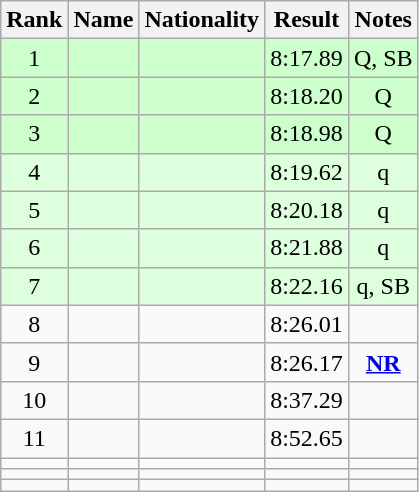<table class="wikitable sortable" style="text-align:center">
<tr>
<th>Rank</th>
<th>Name</th>
<th>Nationality</th>
<th>Result</th>
<th>Notes</th>
</tr>
<tr bgcolor=ccffcc>
<td>1</td>
<td align="left"></td>
<td align="left"></td>
<td>8:17.89</td>
<td>Q, SB</td>
</tr>
<tr bgcolor=ccffcc>
<td>2</td>
<td align="left"></td>
<td align="left"></td>
<td>8:18.20</td>
<td>Q</td>
</tr>
<tr bgcolor=ccffcc>
<td>3</td>
<td align="left"></td>
<td align="left"></td>
<td>8:18.98</td>
<td>Q</td>
</tr>
<tr bgcolor=ddffdd>
<td>4</td>
<td align="left"></td>
<td align="left"></td>
<td>8:19.62</td>
<td>q</td>
</tr>
<tr bgcolor=ddffdd>
<td>5</td>
<td align="left"></td>
<td align="left"></td>
<td>8:20.18</td>
<td>q</td>
</tr>
<tr bgcolor=ddffdd>
<td>6</td>
<td align="left"></td>
<td align="left"></td>
<td>8:21.88</td>
<td>q</td>
</tr>
<tr bgcolor=ddffdd>
<td>7</td>
<td align="left"></td>
<td align="left"></td>
<td>8:22.16</td>
<td>q, SB</td>
</tr>
<tr>
<td>8</td>
<td align="left"></td>
<td align="left"></td>
<td>8:26.01</td>
<td></td>
</tr>
<tr>
<td>9</td>
<td align="left"></td>
<td align="left"></td>
<td>8:26.17</td>
<td><strong><a href='#'>NR</a></strong></td>
</tr>
<tr>
<td>10</td>
<td align="left"></td>
<td align="left"></td>
<td>8:37.29</td>
<td></td>
</tr>
<tr>
<td>11</td>
<td align="left"></td>
<td align="left"></td>
<td>8:52.65</td>
<td></td>
</tr>
<tr>
<td></td>
<td align="left"></td>
<td align="left"></td>
<td></td>
<td></td>
</tr>
<tr>
<td></td>
<td align="left"></td>
<td align="left"></td>
<td></td>
<td></td>
</tr>
<tr>
<td></td>
<td align="left"></td>
<td align="left"></td>
<td></td>
<td></td>
</tr>
</table>
